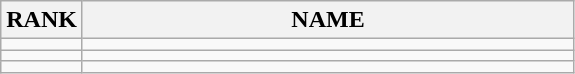<table class="wikitable">
<tr>
<th>RANK</th>
<th align="center" style="width: 20em">NAME</th>
</tr>
<tr>
<td align="center"></td>
<td></td>
</tr>
<tr>
<td align="center"></td>
<td></td>
</tr>
<tr>
<td align="center"></td>
<td></td>
</tr>
</table>
